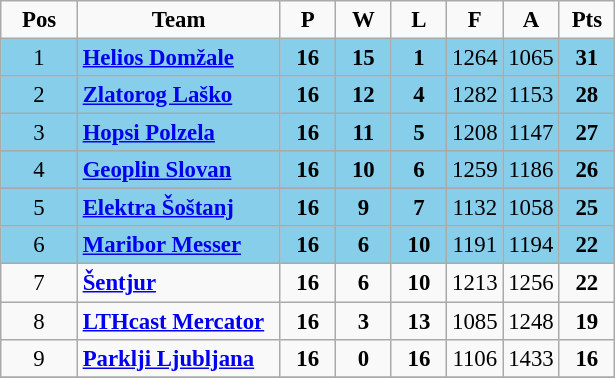<table class="wikitable sortable" style="text-align: center; font-size:95%">
<tr>
<td width="44"><strong>Pos</strong></td>
<td width="128"><strong>Team</strong></td>
<td width="30"><strong>P</strong></td>
<td width="30"><strong>W</strong></td>
<td width="30"><strong>L</strong></td>
<td width="30"><strong>F</strong></td>
<td width="30"><strong>A</strong></td>
<td width="30"><strong>Pts</strong></td>
</tr>
<tr bgcolor="87ceeb">
<td>1</td>
<td align="left"><strong><a href='#'>Helios Domžale</a></strong></td>
<td><strong>16</strong></td>
<td><strong>15</strong></td>
<td><strong>1</strong></td>
<td>1264</td>
<td>1065</td>
<td><strong>31</strong></td>
</tr>
<tr bgcolor="87ceeb">
<td>2</td>
<td align="left"><strong><a href='#'>Zlatorog Laško</a></strong></td>
<td><strong>16</strong></td>
<td><strong>12</strong></td>
<td><strong>4</strong></td>
<td>1282</td>
<td>1153</td>
<td><strong>28</strong></td>
</tr>
<tr bgcolor="87ceeb">
<td>3</td>
<td align="left"><strong><a href='#'>Hopsi Polzela</a></strong></td>
<td><strong>16</strong></td>
<td><strong>11</strong></td>
<td><strong>5</strong></td>
<td>1208</td>
<td>1147</td>
<td><strong>27</strong></td>
</tr>
<tr>
</tr>
<tr bgcolor="87ceeb">
<td>4</td>
<td align="left"><strong><a href='#'>Geoplin Slovan</a></strong></td>
<td><strong>16</strong></td>
<td><strong>10</strong></td>
<td><strong>6</strong></td>
<td>1259</td>
<td>1186</td>
<td><strong>26</strong></td>
</tr>
<tr>
</tr>
<tr bgcolor="87ceeb">
<td>5</td>
<td align="left"><strong><a href='#'>Elektra Šoštanj</a></strong></td>
<td><strong>16</strong></td>
<td><strong>9</strong></td>
<td><strong>7</strong></td>
<td>1132</td>
<td>1058</td>
<td><strong>25</strong></td>
</tr>
<tr bgcolor="87ceeb">
<td>6</td>
<td align="left"><strong><a href='#'>Maribor Messer</a></strong></td>
<td><strong>16</strong></td>
<td><strong>6</strong></td>
<td><strong>10</strong></td>
<td>1191</td>
<td>1194</td>
<td><strong>22</strong></td>
</tr>
<tr>
<td>7</td>
<td align="left"><strong><a href='#'>Šentjur</a></strong></td>
<td><strong>16</strong></td>
<td><strong>6</strong></td>
<td><strong>10</strong></td>
<td>1213</td>
<td>1256</td>
<td><strong>22</strong></td>
</tr>
<tr>
<td>8</td>
<td align="left"><strong><a href='#'>LTHcast Mercator</a></strong></td>
<td><strong>16</strong></td>
<td><strong>3</strong></td>
<td><strong>13</strong></td>
<td>1085</td>
<td>1248</td>
<td><strong>19</strong></td>
</tr>
<tr>
<td>9</td>
<td align="left"><strong><a href='#'>Parklji Ljubljana</a></strong></td>
<td><strong>16</strong></td>
<td><strong>0</strong></td>
<td><strong>16</strong></td>
<td>1106</td>
<td>1433</td>
<td><strong>16</strong></td>
</tr>
<tr>
</tr>
</table>
